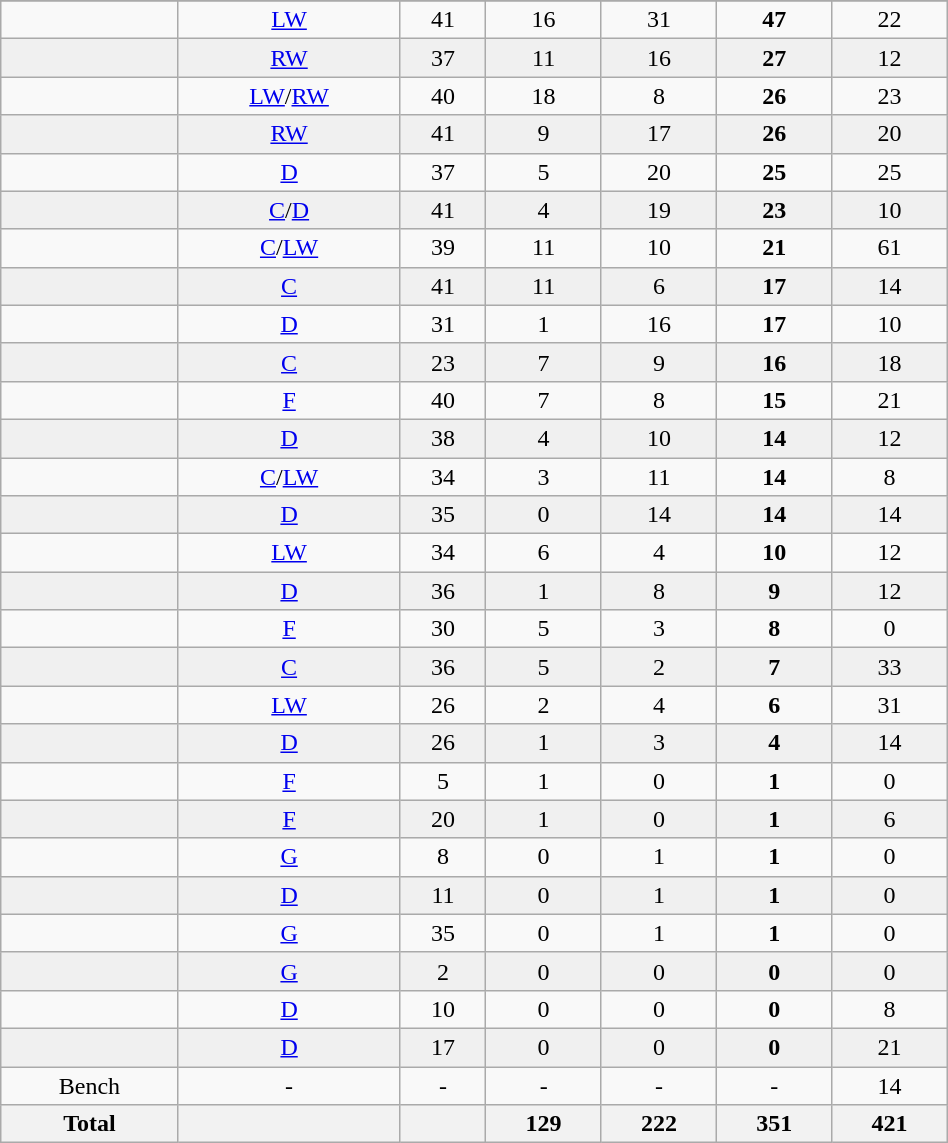<table class="wikitable sortable" width ="50%">
<tr align="center">
</tr>
<tr align="center" bgcolor="">
<td></td>
<td><a href='#'>LW</a></td>
<td>41</td>
<td>16</td>
<td>31</td>
<td><strong>47</strong></td>
<td>22</td>
</tr>
<tr align="center" bgcolor="f0f0f0">
<td></td>
<td><a href='#'>RW</a></td>
<td>37</td>
<td>11</td>
<td>16</td>
<td><strong>27</strong></td>
<td>12</td>
</tr>
<tr align="center" bgcolor="">
<td></td>
<td><a href='#'>LW</a>/<a href='#'>RW</a></td>
<td>40</td>
<td>18</td>
<td>8</td>
<td><strong>26</strong></td>
<td>23</td>
</tr>
<tr align="center" bgcolor="f0f0f0">
<td></td>
<td><a href='#'>RW</a></td>
<td>41</td>
<td>9</td>
<td>17</td>
<td><strong>26</strong></td>
<td>20</td>
</tr>
<tr align="center" bgcolor="">
<td></td>
<td><a href='#'>D</a></td>
<td>37</td>
<td>5</td>
<td>20</td>
<td><strong>25</strong></td>
<td>25</td>
</tr>
<tr align="center" bgcolor="f0f0f0">
<td></td>
<td><a href='#'>C</a>/<a href='#'>D</a></td>
<td>41</td>
<td>4</td>
<td>19</td>
<td><strong>23</strong></td>
<td>10</td>
</tr>
<tr align="center" bgcolor="">
<td></td>
<td><a href='#'>C</a>/<a href='#'>LW</a></td>
<td>39</td>
<td>11</td>
<td>10</td>
<td><strong>21</strong></td>
<td>61</td>
</tr>
<tr align="center" bgcolor="f0f0f0">
<td></td>
<td><a href='#'>C</a></td>
<td>41</td>
<td>11</td>
<td>6</td>
<td><strong>17</strong></td>
<td>14</td>
</tr>
<tr align="center" bgcolor="">
<td></td>
<td><a href='#'>D</a></td>
<td>31</td>
<td>1</td>
<td>16</td>
<td><strong>17</strong></td>
<td>10</td>
</tr>
<tr align="center" bgcolor="f0f0f0">
<td></td>
<td><a href='#'>C</a></td>
<td>23</td>
<td>7</td>
<td>9</td>
<td><strong>16</strong></td>
<td>18</td>
</tr>
<tr align="center" bgcolor="">
<td></td>
<td><a href='#'>F</a></td>
<td>40</td>
<td>7</td>
<td>8</td>
<td><strong>15</strong></td>
<td>21</td>
</tr>
<tr align="center" bgcolor="f0f0f0">
<td></td>
<td><a href='#'>D</a></td>
<td>38</td>
<td>4</td>
<td>10</td>
<td><strong>14</strong></td>
<td>12</td>
</tr>
<tr align="center" bgcolor="">
<td></td>
<td><a href='#'>C</a>/<a href='#'>LW</a></td>
<td>34</td>
<td>3</td>
<td>11</td>
<td><strong>14</strong></td>
<td>8</td>
</tr>
<tr align="center" bgcolor="f0f0f0">
<td></td>
<td><a href='#'>D</a></td>
<td>35</td>
<td>0</td>
<td>14</td>
<td><strong>14</strong></td>
<td>14</td>
</tr>
<tr align="center" bgcolor="">
<td></td>
<td><a href='#'>LW</a></td>
<td>34</td>
<td>6</td>
<td>4</td>
<td><strong>10</strong></td>
<td>12</td>
</tr>
<tr align="center" bgcolor="f0f0f0">
<td></td>
<td><a href='#'>D</a></td>
<td>36</td>
<td>1</td>
<td>8</td>
<td><strong>9</strong></td>
<td>12</td>
</tr>
<tr align="center" bgcolor="">
<td></td>
<td><a href='#'>F</a></td>
<td>30</td>
<td>5</td>
<td>3</td>
<td><strong>8</strong></td>
<td>0</td>
</tr>
<tr align="center" bgcolor="f0f0f0">
<td></td>
<td><a href='#'>C</a></td>
<td>36</td>
<td>5</td>
<td>2</td>
<td><strong>7</strong></td>
<td>33</td>
</tr>
<tr align="center" bgcolor="">
<td></td>
<td><a href='#'>LW</a></td>
<td>26</td>
<td>2</td>
<td>4</td>
<td><strong>6</strong></td>
<td>31</td>
</tr>
<tr align="center" bgcolor="f0f0f0">
<td></td>
<td><a href='#'>D</a></td>
<td>26</td>
<td>1</td>
<td>3</td>
<td><strong>4</strong></td>
<td>14</td>
</tr>
<tr align="center" bgcolor="">
<td></td>
<td><a href='#'>F</a></td>
<td>5</td>
<td>1</td>
<td>0</td>
<td><strong>1</strong></td>
<td>0</td>
</tr>
<tr align="center" bgcolor="f0f0f0">
<td></td>
<td><a href='#'>F</a></td>
<td>20</td>
<td>1</td>
<td>0</td>
<td><strong>1</strong></td>
<td>6</td>
</tr>
<tr align="center" bgcolor="">
<td></td>
<td><a href='#'>G</a></td>
<td>8</td>
<td>0</td>
<td>1</td>
<td><strong>1</strong></td>
<td>0</td>
</tr>
<tr align="center" bgcolor="f0f0f0">
<td></td>
<td><a href='#'>D</a></td>
<td>11</td>
<td>0</td>
<td>1</td>
<td><strong>1</strong></td>
<td>0</td>
</tr>
<tr align="center" bgcolor="">
<td></td>
<td><a href='#'>G</a></td>
<td>35</td>
<td>0</td>
<td>1</td>
<td><strong>1</strong></td>
<td>0</td>
</tr>
<tr align="center" bgcolor="f0f0f0">
<td></td>
<td><a href='#'>G</a></td>
<td>2</td>
<td>0</td>
<td>0</td>
<td><strong>0</strong></td>
<td>0</td>
</tr>
<tr align="center" bgcolor="">
<td></td>
<td><a href='#'>D</a></td>
<td>10</td>
<td>0</td>
<td>0</td>
<td><strong>0</strong></td>
<td>8</td>
</tr>
<tr align="center" bgcolor="f0f0f0">
<td></td>
<td><a href='#'>D</a></td>
<td>17</td>
<td>0</td>
<td>0</td>
<td><strong>0</strong></td>
<td>21</td>
</tr>
<tr align="center" bgcolor="">
<td>Bench</td>
<td>-</td>
<td>-</td>
<td>-</td>
<td>-</td>
<td>-</td>
<td>14</td>
</tr>
<tr>
<th>Total</th>
<th></th>
<th></th>
<th>129</th>
<th>222</th>
<th>351</th>
<th>421</th>
</tr>
</table>
